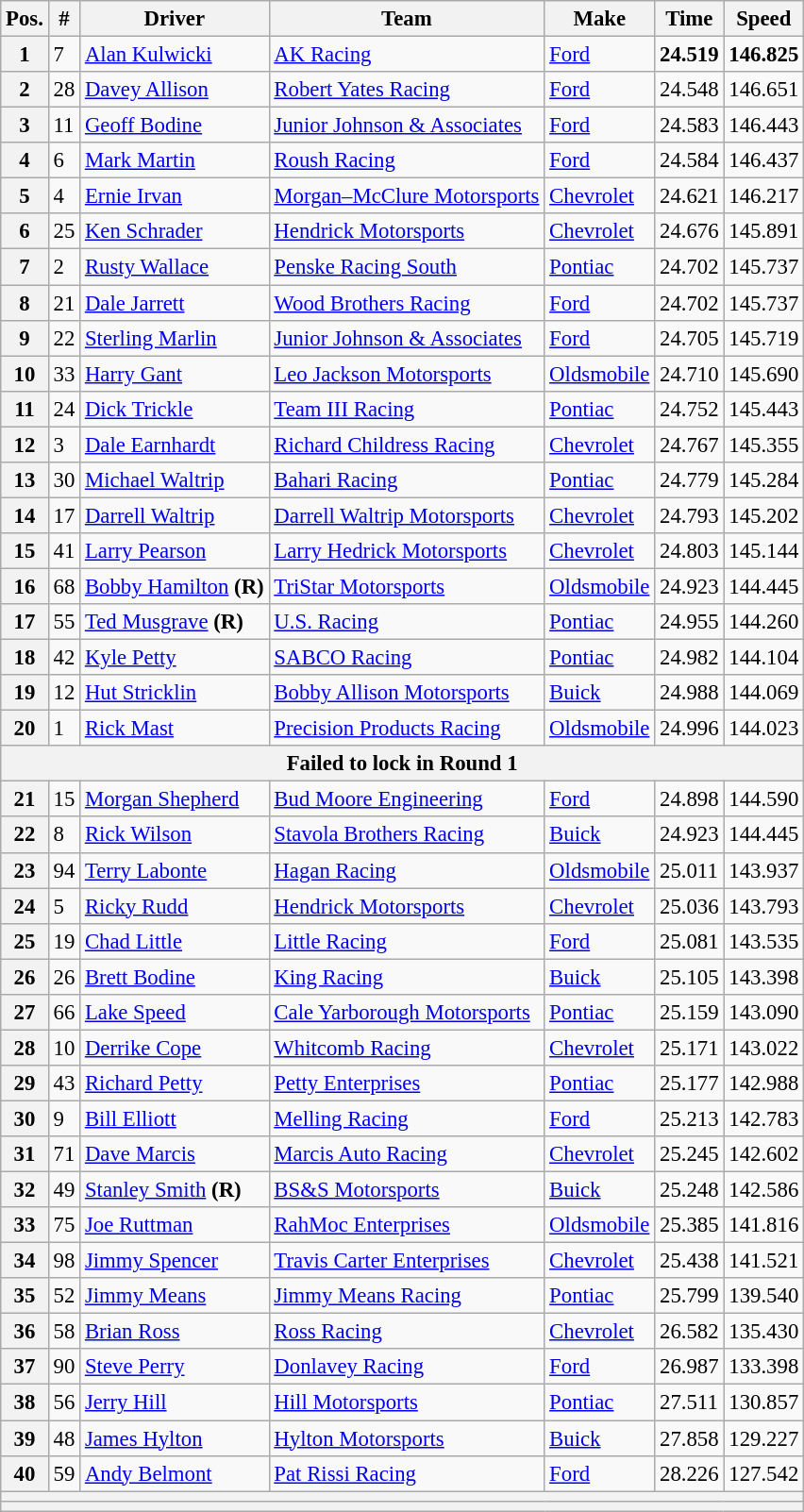<table class="wikitable" style="font-size:95%">
<tr>
<th>Pos.</th>
<th>#</th>
<th>Driver</th>
<th>Team</th>
<th>Make</th>
<th>Time</th>
<th>Speed</th>
</tr>
<tr>
<th>1</th>
<td>7</td>
<td><a href='#'>Alan Kulwicki</a></td>
<td><a href='#'>AK Racing</a></td>
<td><a href='#'>Ford</a></td>
<td><strong>24.519</strong></td>
<td><strong>146.825</strong></td>
</tr>
<tr>
<th>2</th>
<td>28</td>
<td><a href='#'>Davey Allison</a></td>
<td><a href='#'>Robert Yates Racing</a></td>
<td><a href='#'>Ford</a></td>
<td>24.548</td>
<td>146.651</td>
</tr>
<tr>
<th>3</th>
<td>11</td>
<td><a href='#'>Geoff Bodine</a></td>
<td><a href='#'>Junior Johnson & Associates</a></td>
<td><a href='#'>Ford</a></td>
<td>24.583</td>
<td>146.443</td>
</tr>
<tr>
<th>4</th>
<td>6</td>
<td><a href='#'>Mark Martin</a></td>
<td><a href='#'>Roush Racing</a></td>
<td><a href='#'>Ford</a></td>
<td>24.584</td>
<td>146.437</td>
</tr>
<tr>
<th>5</th>
<td>4</td>
<td><a href='#'>Ernie Irvan</a></td>
<td><a href='#'>Morgan–McClure Motorsports</a></td>
<td><a href='#'>Chevrolet</a></td>
<td>24.621</td>
<td>146.217</td>
</tr>
<tr>
<th>6</th>
<td>25</td>
<td><a href='#'>Ken Schrader</a></td>
<td><a href='#'>Hendrick Motorsports</a></td>
<td><a href='#'>Chevrolet</a></td>
<td>24.676</td>
<td>145.891</td>
</tr>
<tr>
<th>7</th>
<td>2</td>
<td><a href='#'>Rusty Wallace</a></td>
<td><a href='#'>Penske Racing South</a></td>
<td><a href='#'>Pontiac</a></td>
<td>24.702</td>
<td>145.737</td>
</tr>
<tr>
<th>8</th>
<td>21</td>
<td><a href='#'>Dale Jarrett</a></td>
<td><a href='#'>Wood Brothers Racing</a></td>
<td><a href='#'>Ford</a></td>
<td>24.702</td>
<td>145.737</td>
</tr>
<tr>
<th>9</th>
<td>22</td>
<td><a href='#'>Sterling Marlin</a></td>
<td><a href='#'>Junior Johnson & Associates</a></td>
<td><a href='#'>Ford</a></td>
<td>24.705</td>
<td>145.719</td>
</tr>
<tr>
<th>10</th>
<td>33</td>
<td><a href='#'>Harry Gant</a></td>
<td><a href='#'>Leo Jackson Motorsports</a></td>
<td><a href='#'>Oldsmobile</a></td>
<td>24.710</td>
<td>145.690</td>
</tr>
<tr>
<th>11</th>
<td>24</td>
<td><a href='#'>Dick Trickle</a></td>
<td><a href='#'>Team III Racing</a></td>
<td><a href='#'>Pontiac</a></td>
<td>24.752</td>
<td>145.443</td>
</tr>
<tr>
<th>12</th>
<td>3</td>
<td><a href='#'>Dale Earnhardt</a></td>
<td><a href='#'>Richard Childress Racing</a></td>
<td><a href='#'>Chevrolet</a></td>
<td>24.767</td>
<td>145.355</td>
</tr>
<tr>
<th>13</th>
<td>30</td>
<td><a href='#'>Michael Waltrip</a></td>
<td><a href='#'>Bahari Racing</a></td>
<td><a href='#'>Pontiac</a></td>
<td>24.779</td>
<td>145.284</td>
</tr>
<tr>
<th>14</th>
<td>17</td>
<td><a href='#'>Darrell Waltrip</a></td>
<td><a href='#'>Darrell Waltrip Motorsports</a></td>
<td><a href='#'>Chevrolet</a></td>
<td>24.793</td>
<td>145.202</td>
</tr>
<tr>
<th>15</th>
<td>41</td>
<td><a href='#'>Larry Pearson</a></td>
<td><a href='#'>Larry Hedrick Motorsports</a></td>
<td><a href='#'>Chevrolet</a></td>
<td>24.803</td>
<td>145.144</td>
</tr>
<tr>
<th>16</th>
<td>68</td>
<td><a href='#'>Bobby Hamilton</a> <strong>(R)</strong></td>
<td><a href='#'>TriStar Motorsports</a></td>
<td><a href='#'>Oldsmobile</a></td>
<td>24.923</td>
<td>144.445</td>
</tr>
<tr>
<th>17</th>
<td>55</td>
<td><a href='#'>Ted Musgrave</a> <strong>(R)</strong></td>
<td><a href='#'>U.S. Racing</a></td>
<td><a href='#'>Pontiac</a></td>
<td>24.955</td>
<td>144.260</td>
</tr>
<tr>
<th>18</th>
<td>42</td>
<td><a href='#'>Kyle Petty</a></td>
<td><a href='#'>SABCO Racing</a></td>
<td><a href='#'>Pontiac</a></td>
<td>24.982</td>
<td>144.104</td>
</tr>
<tr>
<th>19</th>
<td>12</td>
<td><a href='#'>Hut Stricklin</a></td>
<td><a href='#'>Bobby Allison Motorsports</a></td>
<td><a href='#'>Buick</a></td>
<td>24.988</td>
<td>144.069</td>
</tr>
<tr>
<th>20</th>
<td>1</td>
<td><a href='#'>Rick Mast</a></td>
<td><a href='#'>Precision Products Racing</a></td>
<td><a href='#'>Oldsmobile</a></td>
<td>24.996</td>
<td>144.023</td>
</tr>
<tr>
<th colspan="7">Failed to lock in Round 1</th>
</tr>
<tr>
<th>21</th>
<td>15</td>
<td><a href='#'>Morgan Shepherd</a></td>
<td><a href='#'>Bud Moore Engineering</a></td>
<td><a href='#'>Ford</a></td>
<td>24.898</td>
<td>144.590</td>
</tr>
<tr>
<th>22</th>
<td>8</td>
<td><a href='#'>Rick Wilson</a></td>
<td><a href='#'>Stavola Brothers Racing</a></td>
<td><a href='#'>Buick</a></td>
<td>24.923</td>
<td>144.445</td>
</tr>
<tr>
<th>23</th>
<td>94</td>
<td><a href='#'>Terry Labonte</a></td>
<td><a href='#'>Hagan Racing</a></td>
<td><a href='#'>Oldsmobile</a></td>
<td>25.011</td>
<td>143.937</td>
</tr>
<tr>
<th>24</th>
<td>5</td>
<td><a href='#'>Ricky Rudd</a></td>
<td><a href='#'>Hendrick Motorsports</a></td>
<td><a href='#'>Chevrolet</a></td>
<td>25.036</td>
<td>143.793</td>
</tr>
<tr>
<th>25</th>
<td>19</td>
<td><a href='#'>Chad Little</a></td>
<td><a href='#'>Little Racing</a></td>
<td><a href='#'>Ford</a></td>
<td>25.081</td>
<td>143.535</td>
</tr>
<tr>
<th>26</th>
<td>26</td>
<td><a href='#'>Brett Bodine</a></td>
<td><a href='#'>King Racing</a></td>
<td><a href='#'>Buick</a></td>
<td>25.105</td>
<td>143.398</td>
</tr>
<tr>
<th>27</th>
<td>66</td>
<td><a href='#'>Lake Speed</a></td>
<td><a href='#'>Cale Yarborough Motorsports</a></td>
<td><a href='#'>Pontiac</a></td>
<td>25.159</td>
<td>143.090</td>
</tr>
<tr>
<th>28</th>
<td>10</td>
<td><a href='#'>Derrike Cope</a></td>
<td><a href='#'>Whitcomb Racing</a></td>
<td><a href='#'>Chevrolet</a></td>
<td>25.171</td>
<td>143.022</td>
</tr>
<tr>
<th>29</th>
<td>43</td>
<td><a href='#'>Richard Petty</a></td>
<td><a href='#'>Petty Enterprises</a></td>
<td><a href='#'>Pontiac</a></td>
<td>25.177</td>
<td>142.988</td>
</tr>
<tr>
<th>30</th>
<td>9</td>
<td><a href='#'>Bill Elliott</a></td>
<td><a href='#'>Melling Racing</a></td>
<td><a href='#'>Ford</a></td>
<td>25.213</td>
<td>142.783</td>
</tr>
<tr>
<th>31</th>
<td>71</td>
<td><a href='#'>Dave Marcis</a></td>
<td><a href='#'>Marcis Auto Racing</a></td>
<td><a href='#'>Chevrolet</a></td>
<td>25.245</td>
<td>142.602</td>
</tr>
<tr>
<th>32</th>
<td>49</td>
<td><a href='#'>Stanley Smith</a> <strong>(R)</strong></td>
<td><a href='#'>BS&S Motorsports</a></td>
<td><a href='#'>Buick</a></td>
<td>25.248</td>
<td>142.586</td>
</tr>
<tr>
<th>33</th>
<td>75</td>
<td><a href='#'>Joe Ruttman</a></td>
<td><a href='#'>RahMoc Enterprises</a></td>
<td><a href='#'>Oldsmobile</a></td>
<td>25.385</td>
<td>141.816</td>
</tr>
<tr>
<th>34</th>
<td>98</td>
<td><a href='#'>Jimmy Spencer</a></td>
<td><a href='#'>Travis Carter Enterprises</a></td>
<td><a href='#'>Chevrolet</a></td>
<td>25.438</td>
<td>141.521</td>
</tr>
<tr>
<th>35</th>
<td>52</td>
<td><a href='#'>Jimmy Means</a></td>
<td><a href='#'>Jimmy Means Racing</a></td>
<td><a href='#'>Pontiac</a></td>
<td>25.799</td>
<td>139.540</td>
</tr>
<tr>
<th>36</th>
<td>58</td>
<td><a href='#'>Brian Ross</a></td>
<td><a href='#'>Ross Racing</a></td>
<td><a href='#'>Chevrolet</a></td>
<td>26.582</td>
<td>135.430</td>
</tr>
<tr>
<th>37</th>
<td>90</td>
<td><a href='#'>Steve Perry</a></td>
<td><a href='#'>Donlavey Racing</a></td>
<td><a href='#'>Ford</a></td>
<td>26.987</td>
<td>133.398</td>
</tr>
<tr>
<th>38</th>
<td>56</td>
<td><a href='#'>Jerry Hill</a></td>
<td><a href='#'>Hill Motorsports</a></td>
<td><a href='#'>Pontiac</a></td>
<td>27.511</td>
<td>130.857</td>
</tr>
<tr>
<th>39</th>
<td>48</td>
<td><a href='#'>James Hylton</a></td>
<td><a href='#'>Hylton Motorsports</a></td>
<td><a href='#'>Buick</a></td>
<td>27.858</td>
<td>129.227</td>
</tr>
<tr>
<th>40</th>
<td>59</td>
<td><a href='#'>Andy Belmont</a></td>
<td><a href='#'>Pat Rissi Racing</a></td>
<td><a href='#'>Ford</a></td>
<td>28.226</td>
<td>127.542</td>
</tr>
<tr>
<th colspan="7"></th>
</tr>
<tr>
<th colspan="7"></th>
</tr>
</table>
